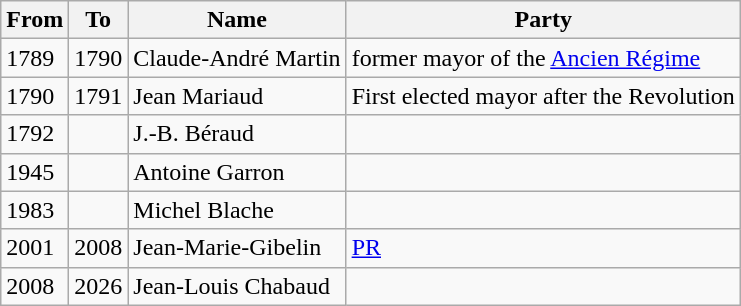<table class="wikitable">
<tr>
<th>From</th>
<th>To</th>
<th>Name</th>
<th>Party</th>
</tr>
<tr>
<td>1789</td>
<td>1790</td>
<td>Claude-André Martin</td>
<td>former mayor of the <a href='#'>Ancien Régime</a></td>
</tr>
<tr>
<td>1790</td>
<td>1791</td>
<td>Jean Mariaud</td>
<td>First elected mayor after the Revolution</td>
</tr>
<tr>
<td>1792</td>
<td></td>
<td>J.-B. Béraud</td>
<td></td>
</tr>
<tr>
<td>1945</td>
<td></td>
<td>Antoine Garron</td>
<td></td>
</tr>
<tr>
<td>1983</td>
<td></td>
<td>Michel Blache</td>
<td></td>
</tr>
<tr>
<td>2001</td>
<td>2008</td>
<td>Jean-Marie-Gibelin</td>
<td><a href='#'>PR</a></td>
</tr>
<tr>
<td>2008</td>
<td>2026</td>
<td>Jean-Louis Chabaud</td>
<td></td>
</tr>
</table>
